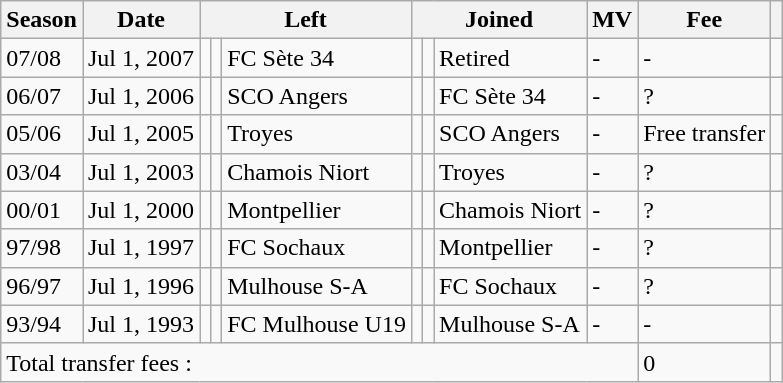<table class="wikitable">
<tr>
<th>Season</th>
<th>Date</th>
<th colspan="3">Left</th>
<th colspan="3">Joined</th>
<th>MV</th>
<th>Fee</th>
<th></th>
</tr>
<tr>
<td>07/08</td>
<td>Jul 1, 2007</td>
<td></td>
<td></td>
<td>FC Sète 34</td>
<td></td>
<td></td>
<td>Retired</td>
<td>-</td>
<td>-</td>
<td></td>
</tr>
<tr>
<td>06/07</td>
<td>Jul 1, 2006</td>
<td></td>
<td></td>
<td>SCO Angers</td>
<td></td>
<td></td>
<td>FC Sète 34</td>
<td>-</td>
<td>?</td>
<td></td>
</tr>
<tr>
<td>05/06</td>
<td>Jul 1, 2005</td>
<td></td>
<td></td>
<td>Troyes</td>
<td></td>
<td></td>
<td>SCO Angers</td>
<td>-</td>
<td>Free transfer</td>
<td></td>
</tr>
<tr>
<td>03/04</td>
<td>Jul 1, 2003</td>
<td></td>
<td></td>
<td>Chamois Niort</td>
<td></td>
<td></td>
<td>Troyes</td>
<td>-</td>
<td>?</td>
<td></td>
</tr>
<tr>
<td>00/01</td>
<td>Jul 1, 2000</td>
<td></td>
<td></td>
<td>Montpellier</td>
<td></td>
<td></td>
<td>Chamois Niort</td>
<td>-</td>
<td>?</td>
<td></td>
</tr>
<tr>
<td>97/98</td>
<td>Jul 1, 1997</td>
<td></td>
<td></td>
<td>FC Sochaux</td>
<td></td>
<td></td>
<td>Montpellier</td>
<td>-</td>
<td>?</td>
<td></td>
</tr>
<tr>
<td>96/97</td>
<td>Jul 1, 1996</td>
<td></td>
<td></td>
<td>Mulhouse S-A</td>
<td></td>
<td></td>
<td>FC Sochaux</td>
<td>-</td>
<td>?</td>
<td></td>
</tr>
<tr>
<td>93/94</td>
<td>Jul 1, 1993</td>
<td></td>
<td></td>
<td>FC Mulhouse U19</td>
<td></td>
<td></td>
<td>Mulhouse S-A</td>
<td>-</td>
<td>-</td>
<td></td>
</tr>
<tr>
<td colspan="9">Total transfer fees :</td>
<td>0</td>
</tr>
</table>
